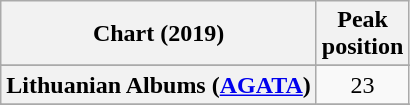<table class="wikitable sortable plainrowheaders" style="text-align:center">
<tr>
<th scope="col">Chart (2019)</th>
<th scope="col">Peak<br>position</th>
</tr>
<tr>
</tr>
<tr>
</tr>
<tr>
</tr>
<tr>
</tr>
<tr>
</tr>
<tr>
</tr>
<tr>
</tr>
<tr>
</tr>
<tr>
</tr>
<tr>
</tr>
<tr>
</tr>
<tr>
<th scope="row">Lithuanian Albums (<a href='#'>AGATA</a>)</th>
<td>23</td>
</tr>
<tr>
</tr>
<tr>
</tr>
<tr>
</tr>
<tr>
</tr>
<tr>
</tr>
</table>
